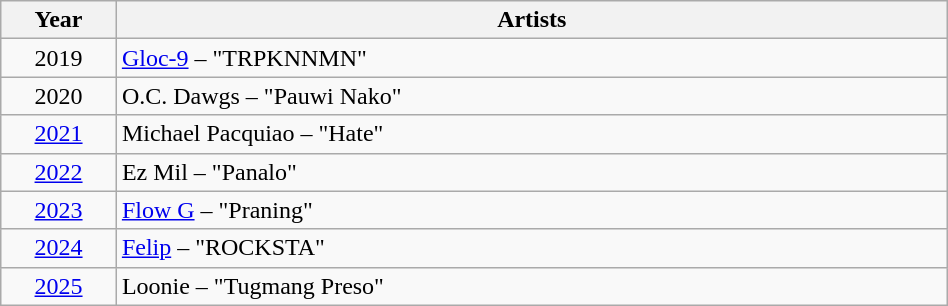<table class="wikitable sortable"  style="width:50%;">
<tr>
<th width=5%  scope="col">Year</th>
<th width=40%  scope="col">Artists</th>
</tr>
<tr>
<td align="center">2019</td>
<td><a href='#'>Gloc-9</a> – "TRPKNNMN"</td>
</tr>
<tr>
<td align="center">2020</td>
<td>O.C. Dawgs – "Pauwi Nako"</td>
</tr>
<tr>
<td align="center"><a href='#'>2021</a></td>
<td>Michael Pacquiao – "Hate"</td>
</tr>
<tr>
<td align="center"><a href='#'>2022</a></td>
<td>Ez Mil – "Panalo"</td>
</tr>
<tr>
<td align="center"><a href='#'>2023</a></td>
<td><a href='#'>Flow G</a> – "Praning"</td>
</tr>
<tr>
<td align="center"><a href='#'>2024</a></td>
<td><a href='#'>Felip</a> – "ROCKSTA"</td>
</tr>
<tr>
<td align="center"><a href='#'>2025</a></td>
<td>Loonie – "Tugmang Preso"</td>
</tr>
</table>
